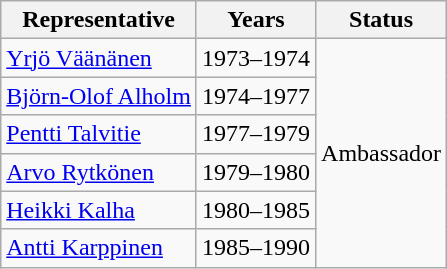<table class="wikitable sortable">
<tr>
<th>Representative</th>
<th>Years</th>
<th>Status</th>
</tr>
<tr>
<td><a href='#'>Yrjö Väänänen</a></td>
<td>1973–1974</td>
<td rowspan="6">Ambassador</td>
</tr>
<tr>
<td><a href='#'>Björn-Olof Alholm</a></td>
<td>1974–1977</td>
</tr>
<tr>
<td><a href='#'>Pentti Talvitie</a></td>
<td>1977–1979</td>
</tr>
<tr>
<td><a href='#'>Arvo Rytkönen</a></td>
<td>1979–1980</td>
</tr>
<tr>
<td><a href='#'>Heikki Kalha</a></td>
<td>1980–1985</td>
</tr>
<tr>
<td><a href='#'>Antti Karppinen</a></td>
<td>1985–1990</td>
</tr>
</table>
